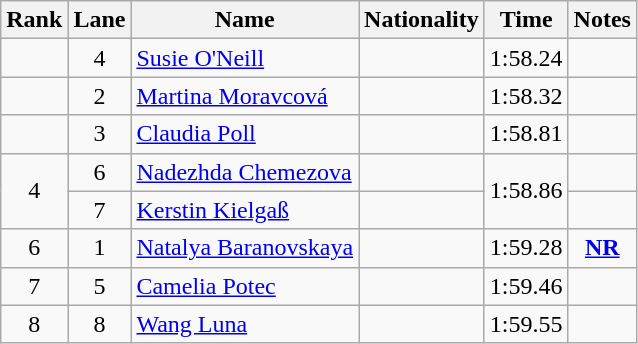<table class="wikitable sortable" style="text-align:center">
<tr>
<th>Rank</th>
<th>Lane</th>
<th>Name</th>
<th>Nationality</th>
<th>Time</th>
<th>Notes</th>
</tr>
<tr>
<td></td>
<td>4</td>
<td align=left><a href='#'>Susie O'Neill</a></td>
<td align=left></td>
<td>1:58.24</td>
<td></td>
</tr>
<tr>
<td></td>
<td>2</td>
<td align=left><a href='#'>Martina Moravcová</a></td>
<td align=left></td>
<td>1:58.32</td>
<td></td>
</tr>
<tr>
<td></td>
<td>3</td>
<td align=left><a href='#'>Claudia Poll</a></td>
<td align=left></td>
<td>1:58.81</td>
<td></td>
</tr>
<tr>
<td rowspan=2>4</td>
<td>6</td>
<td align=left><a href='#'>Nadezhda Chemezova</a></td>
<td align=left></td>
<td rowspan=2>1:58.86</td>
<td></td>
</tr>
<tr>
<td>7</td>
<td align=left><a href='#'>Kerstin Kielgaß</a></td>
<td align=left></td>
<td></td>
</tr>
<tr>
<td>6</td>
<td>1</td>
<td align=left><a href='#'>Natalya Baranovskaya</a></td>
<td align=left></td>
<td>1:59.28</td>
<td><strong><a href='#'>NR</a></strong></td>
</tr>
<tr>
<td>7</td>
<td>5</td>
<td align=left><a href='#'>Camelia Potec</a></td>
<td align=left></td>
<td>1:59.46</td>
<td></td>
</tr>
<tr>
<td>8</td>
<td>8</td>
<td align=left><a href='#'>Wang Luna</a></td>
<td align=left></td>
<td>1:59.55</td>
<td></td>
</tr>
</table>
